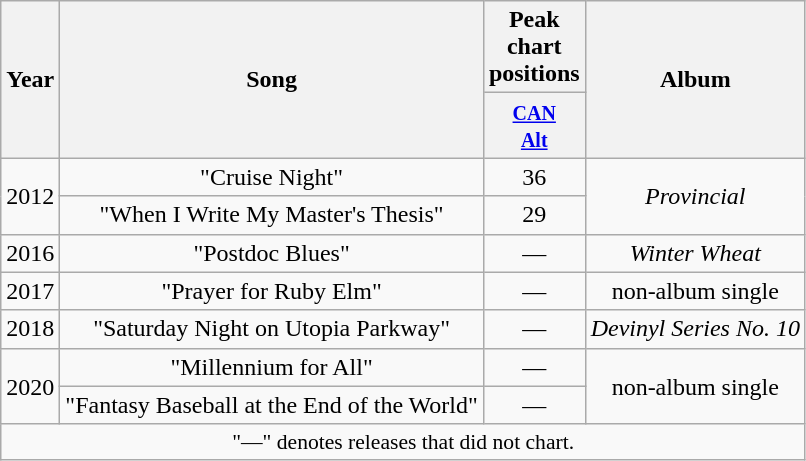<table class="wikitable" style="text-align:center;">
<tr>
<th rowspan="2">Year</th>
<th rowspan="2">Song</th>
<th>Peak chart positions</th>
<th rowspan="2">Album</th>
</tr>
<tr>
<th width="40"><small><a href='#'>CAN<br>Alt</a></small><br></th>
</tr>
<tr>
<td rowspan="2">2012</td>
<td>"Cruise Night"</td>
<td>36</td>
<td rowspan="2"><em>Provincial</em></td>
</tr>
<tr>
<td>"When I Write My Master's Thesis"</td>
<td>29</td>
</tr>
<tr>
<td>2016</td>
<td>"Postdoc Blues"</td>
<td>—</td>
<td><em>Winter Wheat</em></td>
</tr>
<tr>
<td>2017</td>
<td>"Prayer for Ruby Elm"</td>
<td>—</td>
<td>non-album single</td>
</tr>
<tr>
<td>2018</td>
<td>"Saturday Night on Utopia Parkway"</td>
<td>—</td>
<td><em>Devinyl Series No. 10</em></td>
</tr>
<tr>
<td rowspan="2">2020</td>
<td>"Millennium for All"</td>
<td>—</td>
<td rowspan="2">non-album single</td>
</tr>
<tr>
<td>"Fantasy Baseball at the End of the World"</td>
<td>—</td>
</tr>
<tr>
<td colspan="6" style="font-size:90%">"—" denotes releases that did not chart.</td>
</tr>
</table>
